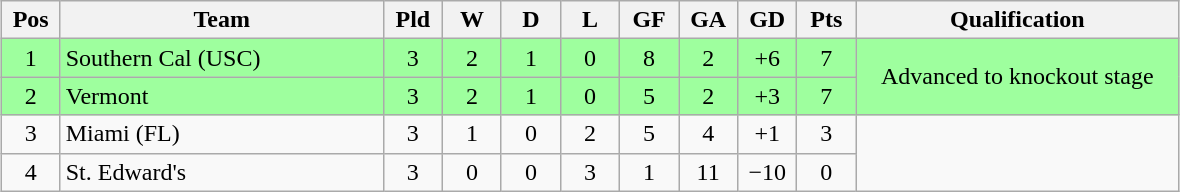<table class="wikitable" style="text-align:center; margin: 1em auto">
<tr>
<th style="width:2em">Pos</th>
<th style="width:13em">Team</th>
<th style="width:2em">Pld</th>
<th style="width:2em">W</th>
<th style="width:2em">D</th>
<th style="width:2em">L</th>
<th style="width:2em">GF</th>
<th style="width:2em">GA</th>
<th style="width:2em">GD</th>
<th style="width:2em">Pts</th>
<th style="width:13em">Qualification</th>
</tr>
<tr bgcolor="#9eff9e">
<td>1</td>
<td style="text-align:left">Southern Cal (USC)</td>
<td>3</td>
<td>2</td>
<td>1</td>
<td>0</td>
<td>8</td>
<td>2</td>
<td>+6</td>
<td>7</td>
<td rowspan="2">Advanced to knockout stage</td>
</tr>
<tr bgcolor="#9eff9e">
<td>2</td>
<td style="text-align:left">Vermont</td>
<td>3</td>
<td>2</td>
<td>1</td>
<td>0</td>
<td>5</td>
<td>2</td>
<td>+3</td>
<td>7</td>
</tr>
<tr>
<td>3</td>
<td style="text-align:left">Miami (FL)</td>
<td>3</td>
<td>1</td>
<td>0</td>
<td>2</td>
<td>5</td>
<td>4</td>
<td>+1</td>
<td>3</td>
<td rowspan="2"></td>
</tr>
<tr>
<td>4</td>
<td style="text-align:left">St. Edward's</td>
<td>3</td>
<td>0</td>
<td>0</td>
<td>3</td>
<td>1</td>
<td>11</td>
<td>−10</td>
<td>0</td>
</tr>
</table>
